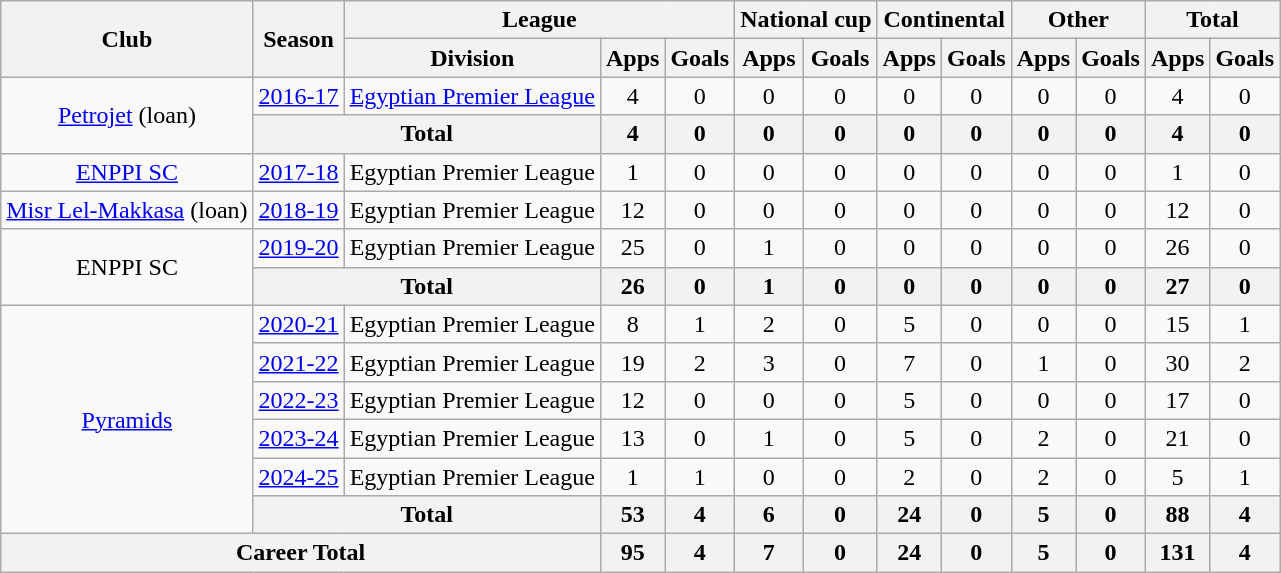<table class="wikitable" style="text-align:center">
<tr>
<th rowspan="2">Club</th>
<th rowspan="2">Season</th>
<th colspan="3">League</th>
<th colspan="2">National cup</th>
<th colspan="2">Continental</th>
<th colspan="2">Other</th>
<th colspan="2">Total</th>
</tr>
<tr>
<th>Division</th>
<th>Apps</th>
<th>Goals</th>
<th>Apps</th>
<th>Goals</th>
<th>Apps</th>
<th>Goals</th>
<th>Apps</th>
<th>Goals</th>
<th>Apps</th>
<th>Goals</th>
</tr>
<tr>
<td rowspan="2"><a href='#'>Petrojet</a> (loan)</td>
<td><a href='#'>2016-17</a></td>
<td><a href='#'>Egyptian Premier League</a></td>
<td>4</td>
<td>0</td>
<td>0</td>
<td>0</td>
<td>0</td>
<td>0</td>
<td>0</td>
<td>0</td>
<td>4</td>
<td>0</td>
</tr>
<tr>
<th colspan="2">Total</th>
<th>4</th>
<th>0</th>
<th>0</th>
<th>0</th>
<th>0</th>
<th>0</th>
<th>0</th>
<th>0</th>
<th>4</th>
<th>0</th>
</tr>
<tr>
<td><a href='#'>ENPPI SC</a></td>
<td><a href='#'>2017-18</a></td>
<td>Egyptian Premier League</td>
<td>1</td>
<td>0</td>
<td>0</td>
<td>0</td>
<td>0</td>
<td>0</td>
<td>0</td>
<td>0</td>
<td>1</td>
<td>0</td>
</tr>
<tr>
<td><a href='#'>Misr Lel-Makkasa</a> (loan)</td>
<td><a href='#'>2018-19</a></td>
<td>Egyptian Premier League</td>
<td>12</td>
<td>0</td>
<td>0</td>
<td>0</td>
<td>0</td>
<td>0</td>
<td>0</td>
<td>0</td>
<td>12</td>
<td>0</td>
</tr>
<tr>
<td rowspan="2">ENPPI SC</td>
<td><a href='#'>2019-20</a></td>
<td>Egyptian Premier League</td>
<td>25</td>
<td>0</td>
<td>1</td>
<td>0</td>
<td>0</td>
<td>0</td>
<td>0</td>
<td>0</td>
<td>26</td>
<td>0</td>
</tr>
<tr>
<th colspan="2">Total</th>
<th>26</th>
<th>0</th>
<th>1</th>
<th>0</th>
<th>0</th>
<th>0</th>
<th>0</th>
<th>0</th>
<th>27</th>
<th>0</th>
</tr>
<tr>
<td rowspan="6"><a href='#'>Pyramids</a></td>
<td><a href='#'>2020-21</a></td>
<td>Egyptian Premier League</td>
<td>8</td>
<td>1</td>
<td>2</td>
<td>0</td>
<td>5</td>
<td>0</td>
<td>0</td>
<td>0</td>
<td>15</td>
<td>1</td>
</tr>
<tr>
<td><a href='#'>2021-22</a></td>
<td>Egyptian Premier League</td>
<td>19</td>
<td>2</td>
<td>3</td>
<td>0</td>
<td>7</td>
<td>0</td>
<td>1</td>
<td>0</td>
<td>30</td>
<td>2</td>
</tr>
<tr>
<td><a href='#'>2022-23</a></td>
<td>Egyptian Premier League</td>
<td>12</td>
<td>0</td>
<td>0</td>
<td>0</td>
<td>5</td>
<td>0</td>
<td>0</td>
<td>0</td>
<td>17</td>
<td>0</td>
</tr>
<tr>
<td><a href='#'>2023-24</a></td>
<td>Egyptian Premier League</td>
<td>13</td>
<td>0</td>
<td>1</td>
<td>0</td>
<td>5</td>
<td>0</td>
<td>2</td>
<td>0</td>
<td>21</td>
<td>0</td>
</tr>
<tr>
<td><a href='#'>2024-25</a></td>
<td>Egyptian Premier League</td>
<td>1</td>
<td>1</td>
<td>0</td>
<td>0</td>
<td>2</td>
<td>0</td>
<td>2</td>
<td>0</td>
<td>5</td>
<td>1</td>
</tr>
<tr>
<th colspan="2">Total</th>
<th>53</th>
<th>4</th>
<th>6</th>
<th>0</th>
<th>24</th>
<th>0</th>
<th>5</th>
<th>0</th>
<th>88</th>
<th>4</th>
</tr>
<tr>
<th colspan="3">Career Total</th>
<th>95</th>
<th>4</th>
<th>7</th>
<th>0</th>
<th>24</th>
<th>0</th>
<th>5</th>
<th>0</th>
<th>131</th>
<th>4</th>
</tr>
</table>
